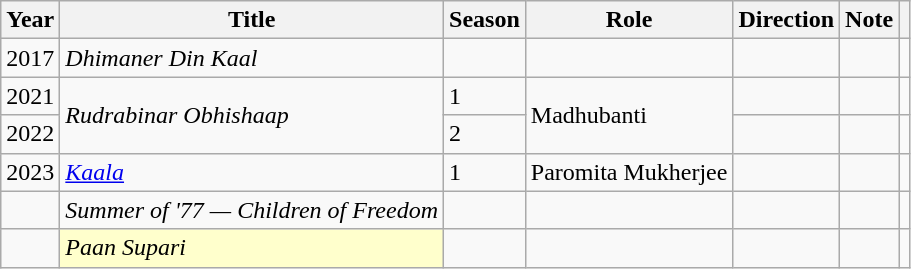<table class="wikitable">
<tr>
<th>Year</th>
<th>Title</th>
<th>Season</th>
<th>Role</th>
<th>Direction</th>
<th>Note</th>
<th></th>
</tr>
<tr>
<td>2017</td>
<td><em>Dhimaner Din Kaal</em></td>
<td></td>
<td></td>
<td></td>
<td></td>
<td></td>
</tr>
<tr>
<td>2021</td>
<td rowspan="2"><em>Rudrabinar Obhishaap</em></td>
<td>1</td>
<td rowspan="2">Madhubanti</td>
<td></td>
<td></td>
<td></td>
</tr>
<tr>
<td>2022</td>
<td>2</td>
<td></td>
<td></td>
<td></td>
</tr>
<tr>
<td>2023</td>
<td><em><a href='#'>Kaala</a></em></td>
<td>1</td>
<td>Paromita Mukherjee</td>
<td></td>
<td></td>
<td></td>
</tr>
<tr>
<td></td>
<td><em>Summer of '77 — Children of Freedom</em></td>
<td></td>
<td></td>
<td></td>
<td></td>
<td></td>
</tr>
<tr>
<td></td>
<td style="background:#ffc;"><em>Paan Supari</em> </td>
<td></td>
<td></td>
<td></td>
<td></td>
<td></td>
</tr>
</table>
